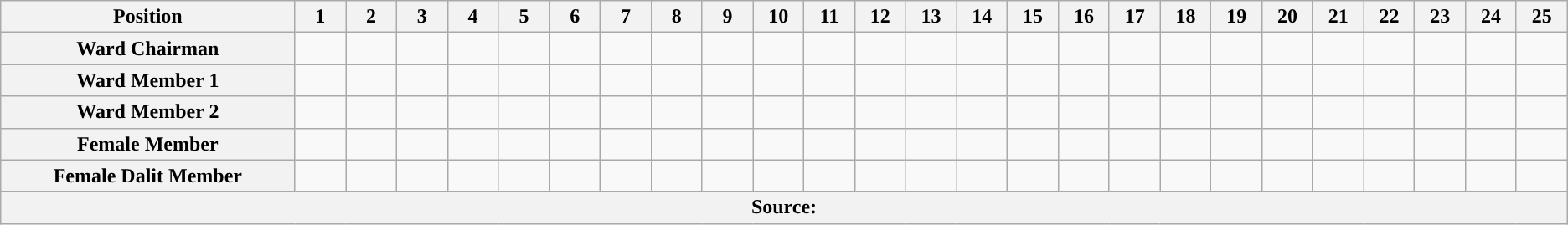<table class="wikitable">
<tr>
<th style="width:500pt;">Position</th>
<th width="3.25%">1</th>
<th width="3.25%">2</th>
<th width="3.25%">3</th>
<th width="3.25%">4</th>
<th width="3.25%">5</th>
<th width="3.25%">6</th>
<th width="3.25%">7</th>
<th width="3.25%">8</th>
<th width="3.25%">9</th>
<th width="3.25%">10</th>
<th width="3.25%">11</th>
<th width="3.25%">12</th>
<th width="3.25%">13</th>
<th width="3.25%">14</th>
<th width="3.25%">15</th>
<th width="3.25%">16</th>
<th width="3.25%">17</th>
<th width="3.25%">18</th>
<th width="3.25%">19</th>
<th width="3.25%">20</th>
<th width="3.25%">21</th>
<th width="3.25%">22</th>
<th width="3.25%">23</th>
<th width="3.25%">24</th>
<th width="3.25%">25</th>
</tr>
<tr>
<th>Ward Chairman</th>
<td style="background-color:"></td>
<td style="background-color:"></td>
<td style="background-color:"></td>
<td style="background-color:"></td>
<td style="background-color:"></td>
<td style="background-color:"></td>
<td style="background-color:"></td>
<td style="background-color:"></td>
<td style="background-color:"></td>
<td style="background-color:"></td>
<td style="background-color:"></td>
<td style="background-color:"></td>
<td style="background-color:"></td>
<td style="background-color:"></td>
<td style="background-color:"></td>
<td style="background-color:"></td>
<td style="background-color:"></td>
<td style="background-color:"></td>
<td style="background-color:"></td>
<td style="background-color:"></td>
<td style="background-color:"></td>
<td style="background-color:"></td>
<td style="background-color:"></td>
<td style="background-color:"></td>
<td style="background-color:"></td>
</tr>
<tr>
<th>Ward Member 1</th>
<td style="background-color:"></td>
<td style="background-color:"></td>
<td style="background-color:"></td>
<td style="background-color:"></td>
<td style="background-color:"></td>
<td style="background-color:"></td>
<td style="background-color:"></td>
<td style="background-color:"></td>
<td style="background-color:"></td>
<td style="background-color:"></td>
<td style="background-color:"></td>
<td style="background-color:"></td>
<td style="background-color:"></td>
<td style="background-color:"></td>
<td style="background-color:"></td>
<td style="background-color:"></td>
<td style="background-color:"></td>
<td style="background-color:"></td>
<td style="background-color:"></td>
<td style="background-color:"></td>
<td style="background-color:"></td>
<td style="background-color:"></td>
<td style="background-color:"></td>
<td style="background-color:"></td>
<td style="background-color:"></td>
</tr>
<tr>
<th>Ward Member 2</th>
<td style="background-color:"></td>
<td style="background-color:"></td>
<td style="background-color:"></td>
<td style="background-color:"></td>
<td style="background-color:"></td>
<td style="background-color:"></td>
<td style="background-color:"></td>
<td style="background-color:"></td>
<td style="background-color:"></td>
<td style="background-color:"></td>
<td style="background-color:"></td>
<td style="background-color:"></td>
<td style="background-color:"></td>
<td style="background-color:"></td>
<td style="background-color:"></td>
<td style="background-color:"></td>
<td style="background-color:"></td>
<td style="background-color:"></td>
<td style="background-color:"></td>
<td style="background-color:"></td>
<td style="background-color:"></td>
<td style="background-color:"></td>
<td style="background-color:"></td>
<td style="background-color:"></td>
<td style="background-color:"></td>
</tr>
<tr>
<th>Female Member</th>
<td style="background-color:"></td>
<td style="background-color:"></td>
<td style="background-color:"></td>
<td style="background-color:"></td>
<td style="background-color:"></td>
<td style="background-color:"></td>
<td style="background-color:"></td>
<td style="background-color:"></td>
<td style="background-color:"></td>
<td style="background-color:"></td>
<td style="background-color:"></td>
<td style="background-color:"></td>
<td style="background-color:"></td>
<td style="background-color:"></td>
<td style="background-color:"></td>
<td style="background-color:"></td>
<td style="background-color:"></td>
<td style="background-color:"></td>
<td style="background-color:"></td>
<td style="background-color:"></td>
<td style="background-color:"></td>
<td style="background-color:"></td>
<td style="background-color:"></td>
<td style="background-color:"></td>
<td style="background-color:"></td>
</tr>
<tr>
<th>Female Dalit Member</th>
<td style="background-color:"></td>
<td style="background-color:"></td>
<td style="background-color:"></td>
<td style="background-color:"></td>
<td style="background-color:"></td>
<td style="background-color:"></td>
<td style="background-color:"></td>
<td style="background-color:"></td>
<td style="background-color:"></td>
<td style="background-color:"></td>
<td style="background-color:"></td>
<td style="background-color:"></td>
<td style="background-color:"></td>
<td style="background-color:"></td>
<td style="background-color:"></td>
<td style="background-color:"></td>
<td style="background-color:"></td>
<td style="background-color:"></td>
<td style="background-color:"></td>
<td style="background-color:"></td>
<td style="background-color:"></td>
<td style="background-color:"></td>
<td style="background-color:"></td>
<td style="background-color:"></td>
<td style="background-color:"></td>
</tr>
<tr>
<th colspan="26">Source: </th>
</tr>
</table>
